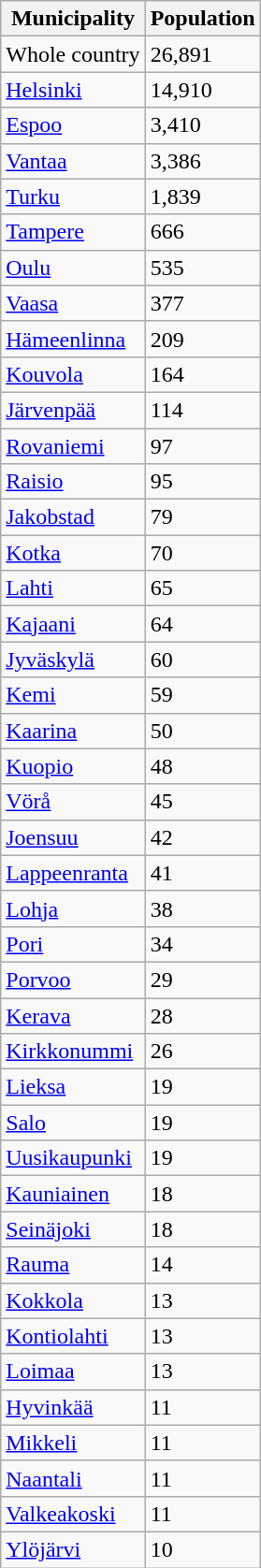<table role="presentation" class="wikitable sortable mw-collapsible mw-collapsed">
<tr>
<th>Municipality</th>
<th>Population</th>
</tr>
<tr>
<td>Whole country</td>
<td>26,891</td>
</tr>
<tr>
<td><a href='#'>Helsinki</a></td>
<td>14,910</td>
</tr>
<tr>
<td><a href='#'>Espoo</a></td>
<td>3,410</td>
</tr>
<tr>
<td><a href='#'>Vantaa</a></td>
<td>3,386</td>
</tr>
<tr>
<td><a href='#'>Turku</a></td>
<td>1,839</td>
</tr>
<tr>
<td><a href='#'>Tampere</a></td>
<td>666</td>
</tr>
<tr>
<td><a href='#'>Oulu</a></td>
<td>535</td>
</tr>
<tr>
<td><a href='#'>Vaasa</a></td>
<td>377</td>
</tr>
<tr>
<td><a href='#'>Hämeenlinna</a></td>
<td>209</td>
</tr>
<tr>
<td><a href='#'>Kouvola</a></td>
<td>164</td>
</tr>
<tr>
<td><a href='#'>Järvenpää</a></td>
<td>114</td>
</tr>
<tr>
<td><a href='#'>Rovaniemi</a></td>
<td>97</td>
</tr>
<tr>
<td><a href='#'>Raisio</a></td>
<td>95</td>
</tr>
<tr>
<td><a href='#'>Jakobstad</a></td>
<td>79</td>
</tr>
<tr>
<td><a href='#'>Kotka</a></td>
<td>70</td>
</tr>
<tr>
<td><a href='#'>Lahti</a></td>
<td>65</td>
</tr>
<tr>
<td><a href='#'>Kajaani</a></td>
<td>64</td>
</tr>
<tr>
<td><a href='#'>Jyväskylä</a></td>
<td>60</td>
</tr>
<tr>
<td><a href='#'>Kemi</a></td>
<td>59</td>
</tr>
<tr>
<td><a href='#'>Kaarina</a></td>
<td>50</td>
</tr>
<tr>
<td><a href='#'>Kuopio</a></td>
<td>48</td>
</tr>
<tr>
<td><a href='#'>Vörå</a></td>
<td>45</td>
</tr>
<tr>
<td><a href='#'>Joensuu</a></td>
<td>42</td>
</tr>
<tr>
<td><a href='#'>Lappeenranta</a></td>
<td>41</td>
</tr>
<tr>
<td><a href='#'>Lohja</a></td>
<td>38</td>
</tr>
<tr>
<td><a href='#'>Pori</a></td>
<td>34</td>
</tr>
<tr>
<td><a href='#'>Porvoo</a></td>
<td>29</td>
</tr>
<tr>
<td><a href='#'>Kerava</a></td>
<td>28</td>
</tr>
<tr>
<td><a href='#'>Kirkkonummi</a></td>
<td>26</td>
</tr>
<tr>
<td><a href='#'>Lieksa</a></td>
<td>19</td>
</tr>
<tr>
<td><a href='#'>Salo</a></td>
<td>19</td>
</tr>
<tr>
<td><a href='#'>Uusikaupunki</a></td>
<td>19</td>
</tr>
<tr>
<td><a href='#'>Kauniainen</a></td>
<td>18</td>
</tr>
<tr>
<td><a href='#'>Seinäjoki</a></td>
<td>18</td>
</tr>
<tr>
<td><a href='#'>Rauma</a></td>
<td>14</td>
</tr>
<tr>
<td><a href='#'>Kokkola</a></td>
<td>13</td>
</tr>
<tr>
<td><a href='#'>Kontiolahti</a></td>
<td>13</td>
</tr>
<tr>
<td><a href='#'>Loimaa</a></td>
<td>13</td>
</tr>
<tr>
<td><a href='#'>Hyvinkää</a></td>
<td>11</td>
</tr>
<tr>
<td><a href='#'>Mikkeli</a></td>
<td>11</td>
</tr>
<tr>
<td><a href='#'>Naantali</a></td>
<td>11</td>
</tr>
<tr>
<td><a href='#'>Valkeakoski</a></td>
<td>11</td>
</tr>
<tr>
<td><a href='#'>Ylöjärvi</a></td>
<td>10</td>
</tr>
</table>
